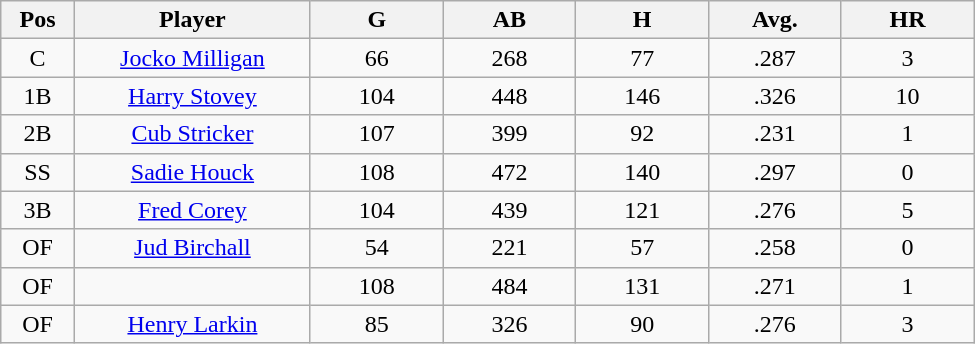<table class="wikitable sortable">
<tr>
<th bgcolor="#DDDDFF" width="5%">Pos</th>
<th bgcolor="#DDDDFF" width="16%">Player</th>
<th bgcolor="#DDDDFF" width="9%">G</th>
<th bgcolor="#DDDDFF" width="9%">AB</th>
<th bgcolor="#DDDDFF" width="9%">H</th>
<th bgcolor="#DDDDFF" width="9%">Avg.</th>
<th bgcolor="#DDDDFF" width="9%">HR</th>
</tr>
<tr align="center">
<td>C</td>
<td><a href='#'>Jocko Milligan</a></td>
<td>66</td>
<td>268</td>
<td>77</td>
<td>.287</td>
<td>3</td>
</tr>
<tr align=center>
<td>1B</td>
<td><a href='#'>Harry Stovey</a></td>
<td>104</td>
<td>448</td>
<td>146</td>
<td>.326</td>
<td>10</td>
</tr>
<tr align=center>
<td>2B</td>
<td><a href='#'>Cub Stricker</a></td>
<td>107</td>
<td>399</td>
<td>92</td>
<td>.231</td>
<td>1</td>
</tr>
<tr align=center>
<td>SS</td>
<td><a href='#'>Sadie Houck</a></td>
<td>108</td>
<td>472</td>
<td>140</td>
<td>.297</td>
<td>0</td>
</tr>
<tr align=center>
<td>3B</td>
<td><a href='#'>Fred Corey</a></td>
<td>104</td>
<td>439</td>
<td>121</td>
<td>.276</td>
<td>5</td>
</tr>
<tr align=center>
<td>OF</td>
<td><a href='#'>Jud Birchall</a></td>
<td>54</td>
<td>221</td>
<td>57</td>
<td>.258</td>
<td>0</td>
</tr>
<tr align=center>
<td>OF</td>
<td></td>
<td>108</td>
<td>484</td>
<td>131</td>
<td>.271</td>
<td>1</td>
</tr>
<tr align="center">
<td>OF</td>
<td><a href='#'>Henry Larkin</a></td>
<td>85</td>
<td>326</td>
<td>90</td>
<td>.276</td>
<td>3</td>
</tr>
</table>
